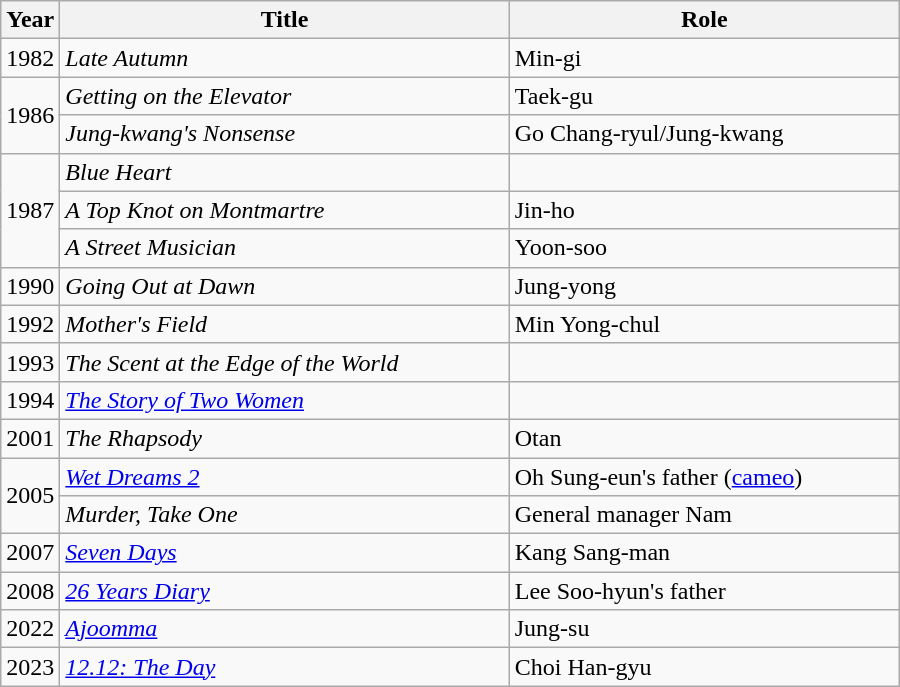<table class="wikitable" style="width:600px">
<tr>
<th width=10>Year</th>
<th>Title</th>
<th>Role</th>
</tr>
<tr>
<td>1982</td>
<td><em>Late Autumn</em></td>
<td>Min-gi</td>
</tr>
<tr>
<td rowspan=2>1986</td>
<td><em>Getting on the Elevator</em></td>
<td>Taek-gu</td>
</tr>
<tr>
<td><em>Jung-kwang's Nonsense</em></td>
<td>Go Chang-ryul/Jung-kwang</td>
</tr>
<tr>
<td rowspan=3>1987</td>
<td><em>Blue Heart</em></td>
<td></td>
</tr>
<tr>
<td><em>A Top Knot on Montmartre</em></td>
<td>Jin-ho</td>
</tr>
<tr>
<td><em>A Street Musician</em></td>
<td>Yoon-soo</td>
</tr>
<tr>
<td>1990</td>
<td><em>Going Out at Dawn</em></td>
<td>Jung-yong</td>
</tr>
<tr>
<td>1992</td>
<td><em>Mother's Field</em></td>
<td>Min Yong-chul</td>
</tr>
<tr>
<td>1993</td>
<td><em>The Scent at the Edge of the World</em></td>
<td></td>
</tr>
<tr>
<td>1994</td>
<td><em><a href='#'>The Story of Two Women</a></em></td>
<td></td>
</tr>
<tr>
<td>2001</td>
<td><em>The Rhapsody</em></td>
<td>Otan</td>
</tr>
<tr>
<td rowspan=2>2005</td>
<td><em><a href='#'>Wet Dreams 2</a></em></td>
<td>Oh Sung-eun's father (<a href='#'>cameo</a>)</td>
</tr>
<tr>
<td><em>Murder, Take One</em></td>
<td>General manager Nam</td>
</tr>
<tr>
<td>2007</td>
<td><em><a href='#'>Seven Days</a></em></td>
<td>Kang Sang-man</td>
</tr>
<tr>
<td>2008</td>
<td><em><a href='#'>26 Years Diary</a></em></td>
<td>Lee Soo-hyun's father</td>
</tr>
<tr>
<td>2022</td>
<td><em><a href='#'>Ajoomma</a></em></td>
<td>Jung-su</td>
</tr>
<tr>
<td>2023</td>
<td><em><a href='#'>12.12: The Day</a></em></td>
<td>Choi Han-gyu</td>
</tr>
</table>
